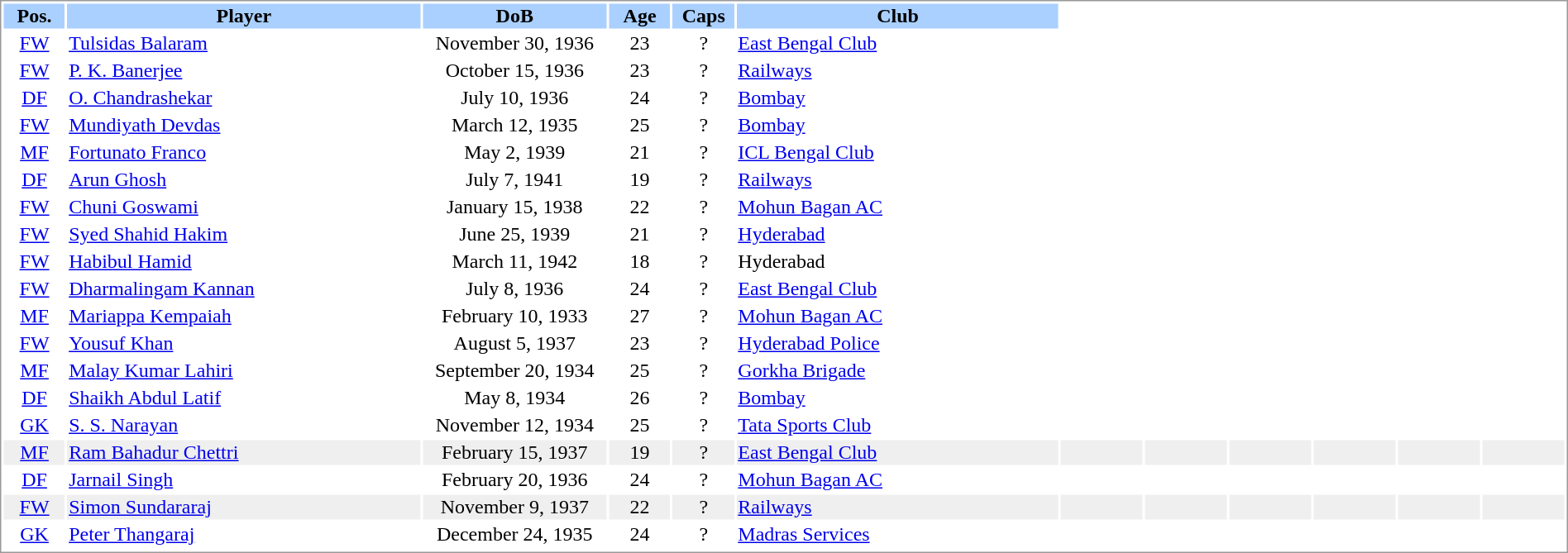<table border="0" width="100%" style="border: 1px solid #999; background-color:white; text-align:center">
<tr align="center" bgcolor="#AAD0FF">
<th width=4%>Pos.</th>
<th width=23%>Player</th>
<th width=12%>DoB</th>
<th width=4%>Age</th>
<th width=4%>Caps</th>
<th width=21%>Club</th>
</tr>
<tr>
<td><a href='#'>FW</a></td>
<td align="left"><a href='#'>Tulsidas Balaram</a></td>
<td>November 30, 1936</td>
<td>23</td>
<td>?</td>
<td align="left"> <a href='#'>East Bengal Club</a></td>
<td></td>
<td></td>
<td></td>
<td></td>
<td></td>
<td></td>
</tr>
<tr>
<td><a href='#'>FW</a></td>
<td align="left"><a href='#'>P. K. Banerjee</a></td>
<td>October 15, 1936</td>
<td>23</td>
<td>?</td>
<td align="left"> <a href='#'>Railways</a></td>
<td></td>
<td></td>
<td></td>
<td></td>
<td></td>
<td></td>
</tr>
<tr>
<td><a href='#'>DF</a></td>
<td align="left"><a href='#'>O. Chandrashekar</a></td>
<td>July 10, 1936</td>
<td>24</td>
<td>?</td>
<td align="left"> <a href='#'>Bombay</a></td>
<td></td>
<td></td>
<td></td>
<td></td>
<td></td>
<td></td>
</tr>
<tr>
<td><a href='#'>FW</a></td>
<td align="left"><a href='#'>Mundiyath Devdas</a></td>
<td>March 12, 1935</td>
<td>25</td>
<td>?</td>
<td align="left"> <a href='#'>Bombay</a></td>
<td></td>
<td></td>
<td></td>
<td></td>
<td></td>
<td></td>
</tr>
<tr>
<td><a href='#'>MF</a></td>
<td align="left"><a href='#'>Fortunato Franco</a></td>
<td>May 2, 1939</td>
<td>21</td>
<td>?</td>
<td align="left"> <a href='#'>ICL Bengal Club</a></td>
<td></td>
<td></td>
<td></td>
<td></td>
<td></td>
<td></td>
</tr>
<tr>
<td><a href='#'>DF</a></td>
<td align="left"><a href='#'>Arun Ghosh</a></td>
<td>July 7, 1941</td>
<td>19</td>
<td>?</td>
<td align="left"> <a href='#'>Railways</a></td>
<td></td>
<td></td>
<td></td>
<td></td>
<td></td>
<td></td>
</tr>
<tr>
<td><a href='#'>FW</a></td>
<td align="left"><a href='#'>Chuni Goswami</a></td>
<td>January 15, 1938</td>
<td>22</td>
<td>?</td>
<td align="left"> <a href='#'>Mohun Bagan AC</a></td>
<td></td>
<td></td>
<td></td>
<td></td>
<td></td>
<td></td>
</tr>
<tr>
<td><a href='#'>FW</a></td>
<td align="left"><a href='#'>Syed Shahid Hakim</a></td>
<td>June 25, 1939</td>
<td>21</td>
<td>?</td>
<td align="left"> <a href='#'>Hyderabad</a></td>
<td></td>
<td></td>
<td></td>
<td></td>
<td></td>
<td></td>
</tr>
<tr>
<td><a href='#'>FW</a></td>
<td align="left"><a href='#'>Habibul Hamid</a></td>
<td>March 11, 1942</td>
<td>18</td>
<td>?</td>
<td align="left"> Hyderabad</td>
<td></td>
<td></td>
<td></td>
<td></td>
<td></td>
<td></td>
</tr>
<tr>
<td><a href='#'>FW</a></td>
<td align="left"><a href='#'>Dharmalingam Kannan</a></td>
<td>July 8, 1936</td>
<td>24</td>
<td>?</td>
<td align="left"> <a href='#'>East Bengal Club</a></td>
<td></td>
<td></td>
<td></td>
<td></td>
<td></td>
<td></td>
</tr>
<tr>
<td><a href='#'>MF</a></td>
<td align="left"><a href='#'>Mariappa Kempaiah</a></td>
<td>February 10, 1933</td>
<td>27</td>
<td>?</td>
<td align="left"> <a href='#'>Mohun Bagan AC</a></td>
<td></td>
<td></td>
<td></td>
<td></td>
<td></td>
<td></td>
</tr>
<tr>
<td><a href='#'>FW</a></td>
<td align="left"><a href='#'>Yousuf Khan</a></td>
<td>August 5, 1937</td>
<td>23</td>
<td>?</td>
<td align="left"> <a href='#'>Hyderabad Police</a></td>
<td></td>
<td></td>
<td></td>
<td></td>
<td></td>
<td></td>
</tr>
<tr>
<td><a href='#'>MF</a></td>
<td align="left"><a href='#'>Malay Kumar Lahiri</a></td>
<td>September 20, 1934</td>
<td>25</td>
<td>?</td>
<td align="left"> <a href='#'>Gorkha Brigade</a></td>
<td></td>
<td></td>
<td></td>
<td></td>
<td></td>
<td></td>
</tr>
<tr>
<td><a href='#'>DF</a></td>
<td align="left"><a href='#'>Shaikh Abdul Latif</a></td>
<td>May 8, 1934</td>
<td>26</td>
<td>?</td>
<td align="left"> <a href='#'>Bombay</a></td>
<td></td>
<td></td>
<td></td>
<td></td>
<td></td>
<td></td>
</tr>
<tr>
<td><a href='#'>GK</a></td>
<td align="left"><a href='#'>S. S. Narayan</a></td>
<td>November 12, 1934</td>
<td>25</td>
<td>?</td>
<td align="left"> <a href='#'>Tata Sports Club</a></td>
<td></td>
<td></td>
<td></td>
<td></td>
<td></td>
<td></td>
</tr>
<tr bgcolor="#EFEFEF">
<td><a href='#'>MF</a></td>
<td align="left"><a href='#'>Ram Bahadur Chettri</a></td>
<td>February 15, 1937</td>
<td>19</td>
<td>?</td>
<td align="left"> <a href='#'>East Bengal Club</a></td>
<td></td>
<td></td>
<td></td>
<td></td>
<td></td>
<td></td>
</tr>
<tr>
<td><a href='#'>DF</a></td>
<td align="left"><a href='#'>Jarnail Singh</a></td>
<td>February 20, 1936</td>
<td>24</td>
<td>?</td>
<td align="left"> <a href='#'>Mohun Bagan AC</a></td>
<td></td>
<td></td>
<td></td>
<td></td>
<td></td>
<td></td>
</tr>
<tr bgcolor="#EFEFEF">
<td><a href='#'>FW</a></td>
<td align="left"><a href='#'>Simon Sundararaj</a></td>
<td>November 9, 1937</td>
<td>22</td>
<td>?</td>
<td align="left"> <a href='#'>Railways</a></td>
<td></td>
<td></td>
<td></td>
<td></td>
<td></td>
<td></td>
</tr>
<tr>
<td><a href='#'>GK</a></td>
<td align="left"><a href='#'>Peter Thangaraj</a></td>
<td>December 24, 1935</td>
<td>24</td>
<td>?</td>
<td align="left"> <a href='#'>Madras Services</a></td>
<td></td>
<td></td>
<td></td>
<td></td>
<td></td>
<td></td>
</tr>
<tr>
</tr>
</table>
